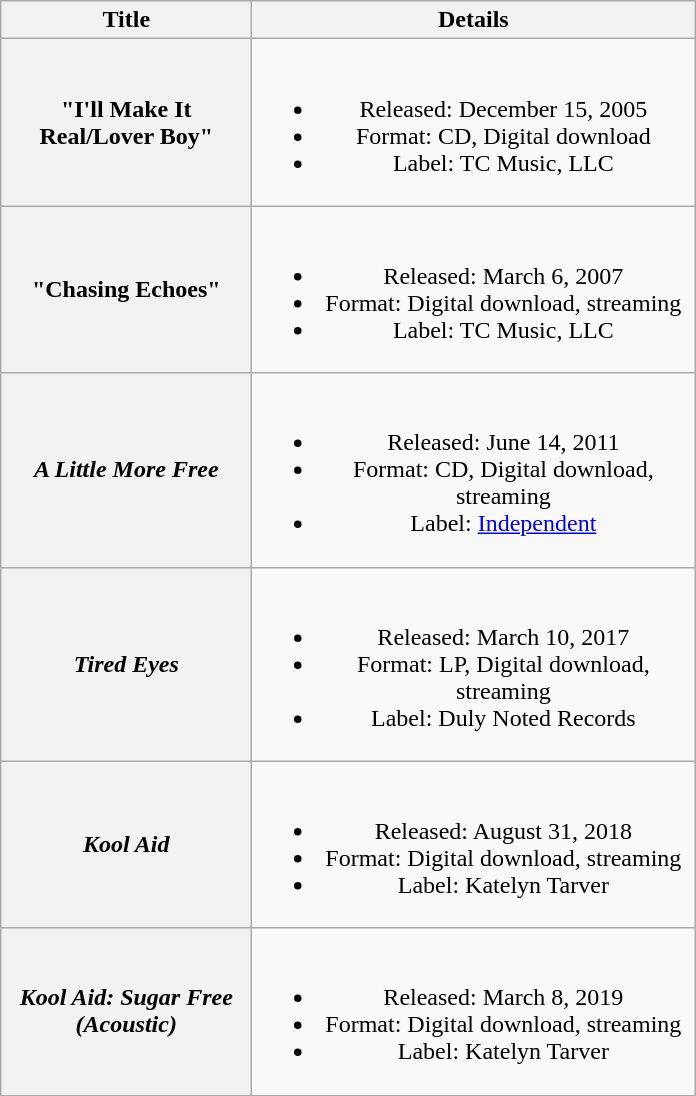<table class="wikitable plainrowheaders" style="text-align:center;">
<tr>
<th scope="col" style="width:10em;">Title</th>
<th scope="col" style="width:18em;">Details</th>
</tr>
<tr>
<th scope="row">"I'll Make It Real/Lover Boy"</th>
<td><br><ul><li>Released: December 15, 2005</li><li>Format: CD, Digital download</li><li>Label: TC Music, LLC</li></ul></td>
</tr>
<tr>
<th scope="row">"Chasing Echoes"</th>
<td><br><ul><li>Released: March 6, 2007</li><li>Format: Digital download, streaming</li><li>Label: TC Music, LLC</li></ul></td>
</tr>
<tr>
<th scope="row"><em>A Little More Free</em></th>
<td><br><ul><li>Released: June 14, 2011</li><li>Format: CD, Digital download, streaming</li><li>Label: <a href='#'>Independent</a></li></ul></td>
</tr>
<tr>
<th scope="row"><em>Tired Eyes</em></th>
<td><br><ul><li>Released: March 10, 2017</li><li>Format: LP, Digital download, streaming</li><li>Label: Duly Noted Records</li></ul></td>
</tr>
<tr>
<th scope="row"><em>Kool Aid</em></th>
<td><br><ul><li>Released: August 31, 2018</li><li>Format: Digital download, streaming</li><li>Label: Katelyn Tarver</li></ul></td>
</tr>
<tr>
<th scope="row"><em>Kool Aid: Sugar Free (Acoustic)</em></th>
<td><br><ul><li>Released: March 8, 2019</li><li>Format: Digital download, streaming</li><li>Label: Katelyn Tarver</li></ul></td>
</tr>
<tr>
</tr>
</table>
